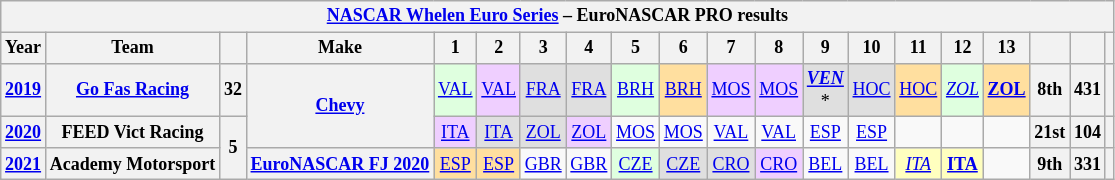<table class="wikitable" style="text-align:center; font-size:75%">
<tr>
<th colspan=22><a href='#'>NASCAR Whelen Euro Series</a> – EuroNASCAR PRO results</th>
</tr>
<tr>
<th scope="col">Year</th>
<th scope="col">Team</th>
<th scope="col"></th>
<th scope="col">Make</th>
<th scope="col">1</th>
<th scope="col">2</th>
<th scope="col">3</th>
<th scope="col">4</th>
<th scope="col">5</th>
<th scope="col">6</th>
<th scope="col">7</th>
<th scope="col">8</th>
<th scope="col">9</th>
<th scope="col">10</th>
<th scope="col">11</th>
<th scope="col">12</th>
<th scope="col">13</th>
<th scope="col"></th>
<th scope="col"></th>
<th scope="col"></th>
</tr>
<tr>
<th scope="row"><a href='#'>2019</a></th>
<th nowrap><a href='#'>Go Fas Racing</a></th>
<th>32</th>
<th rowspan=2><a href='#'>Chevy</a></th>
<td style="background:#DFFFDF"><a href='#'>VAL</a><br></td>
<td style="background:#EFCFFF"><a href='#'>VAL</a><br></td>
<td style="background:#DFDFDF"><a href='#'>FRA</a><br></td>
<td style="background:#DFDFDF"><a href='#'>FRA</a><br></td>
<td style="background:#DFFFDF"><a href='#'>BRH</a><br></td>
<td style="background:#FFDF9F"><a href='#'>BRH</a><br></td>
<td style="background:#EFCFFF"><a href='#'>MOS</a><br></td>
<td style="background:#EFCFFF"><a href='#'>MOS</a><br></td>
<td style="background:#DFDFDF"><strong><em><a href='#'>VEN</a></em></strong><br>*</td>
<td style="background:#DFDFDF"><a href='#'>HOC</a><br></td>
<td style="background:#FFDF9F"><a href='#'>HOC</a><br></td>
<td style="background:#DFFFDF"><em><a href='#'>ZOL</a></em><br></td>
<td style="background:#FFDF9F"><strong><a href='#'>ZOL</a></strong><br></td>
<th>8th</th>
<th>431</th>
<th></th>
</tr>
<tr>
<th scope="row"><a href='#'>2020</a></th>
<th nowrap>FEED Vict Racing</th>
<th rowspan=2>5</th>
<td style="background-color:#EFCFFF"><a href='#'>ITA</a><br></td>
<td style="background-color:#DFDFDF"><a href='#'>ITA</a><br></td>
<td style="background-color:#DFDFDF"><a href='#'>ZOL</a><br></td>
<td style="background-color:#EFCFFF"><a href='#'>ZOL</a><br></td>
<td><a href='#'>MOS</a></td>
<td><a href='#'>MOS</a></td>
<td><a href='#'>VAL</a></td>
<td><a href='#'>VAL</a></td>
<td><a href='#'>ESP</a></td>
<td><a href='#'>ESP</a></td>
<td></td>
<td></td>
<td></td>
<th>21st</th>
<th>104</th>
<th></th>
</tr>
<tr>
<th><a href='#'>2021</a></th>
<th nowrap>Academy Motorsport</th>
<th nowrap><a href='#'>EuroNASCAR FJ 2020</a></th>
<td style="background-color:#FFDF9F"><a href='#'>ESP</a><br></td>
<td style="background-color:#FFDF9F"><a href='#'>ESP</a><br></td>
<td><a href='#'>GBR</a></td>
<td><a href='#'>GBR</a></td>
<td style="background-color:#DFFFDF"><a href='#'>CZE</a><br></td>
<td style="background-color:#DFDFDF"><a href='#'>CZE</a><br></td>
<td style="background-color:#DFDFDF"><a href='#'>CRO</a><br></td>
<td style="background-color:#EFCFFF"><a href='#'>CRO</a><br></td>
<td><a href='#'>BEL</a></td>
<td><a href='#'>BEL</a></td>
<td style="background-color:#FFFFBF"><em><a href='#'>ITA</a></em><br></td>
<td style="background-color:#FFFFBF"><strong><a href='#'>ITA</a></strong><br></td>
<td></td>
<th>9th</th>
<th>331</th>
<th></th>
</tr>
</table>
